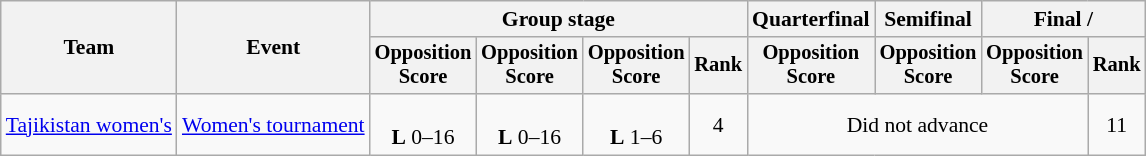<table class=wikitable style=font-size:90%;text-align:center>
<tr>
<th rowspan=2>Team</th>
<th rowspan=2>Event</th>
<th colspan=4>Group stage</th>
<th>Quarterfinal</th>
<th>Semifinal</th>
<th colspan=2>Final / </th>
</tr>
<tr style=font-size:95%>
<th>Opposition<br>Score</th>
<th>Opposition<br>Score</th>
<th>Opposition<br>Score</th>
<th>Rank</th>
<th>Opposition<br>Score</th>
<th>Opposition<br>Score</th>
<th>Opposition<br>Score</th>
<th>Rank</th>
</tr>
<tr>
<td align=left><a href='#'>Tajikistan women's</a></td>
<td align=left><a href='#'>Women's tournament</a></td>
<td><br><strong>L</strong> 0–16</td>
<td><br><strong>L</strong> 0–16</td>
<td><br><strong>L</strong> 1–6</td>
<td>4</td>
<td colspan=3>Did not advance</td>
<td>11</td>
</tr>
</table>
